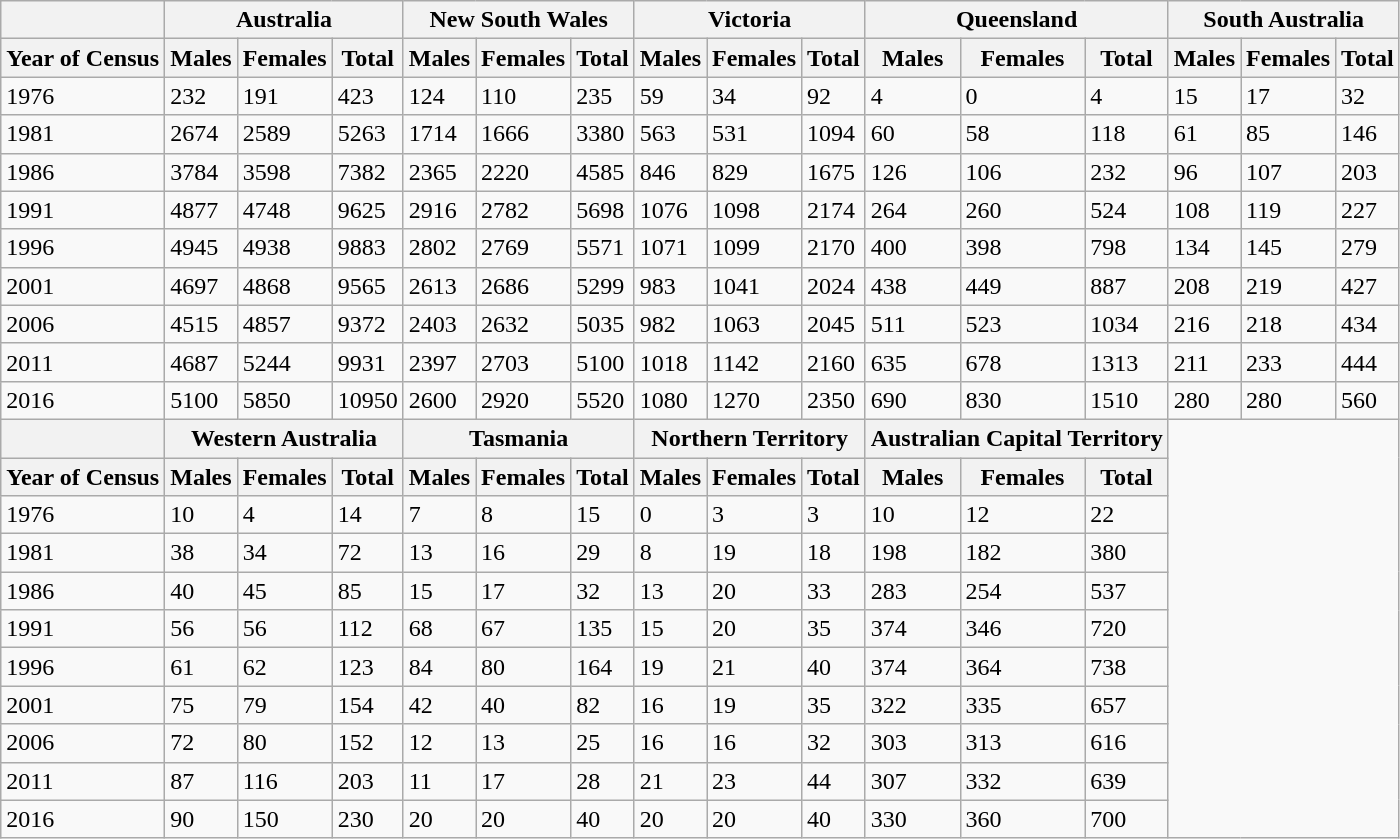<table class="wikitable">
<tr>
<th></th>
<th colspan="3">Australia</th>
<th colspan="3">New South Wales</th>
<th colspan="3">Victoria</th>
<th colspan="3">Queensland</th>
<th colspan="3">South Australia</th>
</tr>
<tr>
<th>Year of Census</th>
<th>Males</th>
<th>Females</th>
<th>Total</th>
<th>Males</th>
<th>Females</th>
<th>Total</th>
<th>Males</th>
<th>Females</th>
<th>Total</th>
<th>Males</th>
<th>Females</th>
<th>Total</th>
<th>Males</th>
<th>Females</th>
<th>Total</th>
</tr>
<tr>
<td>1976</td>
<td>232</td>
<td>191</td>
<td>423</td>
<td>124</td>
<td>110</td>
<td>235</td>
<td>59</td>
<td>34</td>
<td>92</td>
<td>4</td>
<td>0</td>
<td>4</td>
<td>15</td>
<td>17</td>
<td>32</td>
</tr>
<tr>
<td>1981</td>
<td>2674</td>
<td>2589</td>
<td>5263</td>
<td>1714</td>
<td>1666</td>
<td>3380</td>
<td>563</td>
<td>531</td>
<td>1094</td>
<td>60</td>
<td>58</td>
<td>118</td>
<td>61</td>
<td>85</td>
<td>146</td>
</tr>
<tr>
<td>1986</td>
<td>3784</td>
<td>3598</td>
<td>7382</td>
<td>2365</td>
<td>2220</td>
<td>4585</td>
<td>846</td>
<td>829</td>
<td>1675</td>
<td>126</td>
<td>106</td>
<td>232</td>
<td>96</td>
<td>107</td>
<td>203</td>
</tr>
<tr>
<td>1991</td>
<td>4877</td>
<td>4748</td>
<td>9625</td>
<td>2916</td>
<td>2782</td>
<td>5698</td>
<td>1076</td>
<td>1098</td>
<td>2174</td>
<td>264</td>
<td>260</td>
<td>524</td>
<td>108</td>
<td>119</td>
<td>227</td>
</tr>
<tr>
<td>1996</td>
<td>4945</td>
<td>4938</td>
<td>9883</td>
<td>2802</td>
<td>2769</td>
<td>5571</td>
<td>1071</td>
<td>1099</td>
<td>2170</td>
<td>400</td>
<td>398</td>
<td>798</td>
<td>134</td>
<td>145</td>
<td>279</td>
</tr>
<tr>
<td>2001</td>
<td>4697</td>
<td>4868</td>
<td>9565</td>
<td>2613</td>
<td>2686</td>
<td>5299</td>
<td>983</td>
<td>1041</td>
<td>2024</td>
<td>438</td>
<td>449</td>
<td>887</td>
<td>208</td>
<td>219</td>
<td>427</td>
</tr>
<tr>
<td>2006</td>
<td>4515</td>
<td>4857</td>
<td>9372</td>
<td>2403</td>
<td>2632</td>
<td>5035</td>
<td>982</td>
<td>1063</td>
<td>2045</td>
<td>511</td>
<td>523</td>
<td>1034</td>
<td>216</td>
<td>218</td>
<td>434</td>
</tr>
<tr>
<td>2011</td>
<td>4687</td>
<td>5244</td>
<td>9931</td>
<td>2397</td>
<td>2703</td>
<td>5100</td>
<td>1018</td>
<td>1142</td>
<td>2160</td>
<td>635</td>
<td>678</td>
<td>1313</td>
<td>211</td>
<td>233</td>
<td>444</td>
</tr>
<tr>
<td>2016</td>
<td>5100</td>
<td>5850</td>
<td>10950</td>
<td>2600</td>
<td>2920</td>
<td>5520</td>
<td>1080</td>
<td>1270</td>
<td>2350</td>
<td>690</td>
<td>830</td>
<td>1510</td>
<td>280</td>
<td>280</td>
<td>560</td>
</tr>
<tr>
<th></th>
<th colspan="3">Western Australia</th>
<th colspan="3">Tasmania</th>
<th colspan="3">Northern Territory</th>
<th colspan="3">Australian Capital Territory</th>
<td colspan="3" rowspan="11"></td>
</tr>
<tr>
<th>Year of Census</th>
<th>Males</th>
<th>Females</th>
<th>Total</th>
<th>Males</th>
<th>Females</th>
<th>Total</th>
<th>Males</th>
<th>Females</th>
<th>Total</th>
<th>Males</th>
<th>Females</th>
<th>Total</th>
</tr>
<tr>
<td>1976</td>
<td>10</td>
<td>4</td>
<td>14</td>
<td>7</td>
<td>8</td>
<td>15</td>
<td>0</td>
<td>3</td>
<td>3</td>
<td>10</td>
<td>12</td>
<td>22</td>
</tr>
<tr>
<td>1981</td>
<td>38</td>
<td>34</td>
<td>72</td>
<td>13</td>
<td>16</td>
<td>29</td>
<td>8</td>
<td>19</td>
<td>18</td>
<td>198</td>
<td>182</td>
<td>380</td>
</tr>
<tr>
<td>1986</td>
<td>40</td>
<td>45</td>
<td>85</td>
<td>15</td>
<td>17</td>
<td>32</td>
<td>13</td>
<td>20</td>
<td>33</td>
<td>283</td>
<td>254</td>
<td>537</td>
</tr>
<tr>
<td>1991</td>
<td>56</td>
<td>56</td>
<td>112</td>
<td>68</td>
<td>67</td>
<td>135</td>
<td>15</td>
<td>20</td>
<td>35</td>
<td>374</td>
<td>346</td>
<td>720</td>
</tr>
<tr>
<td>1996</td>
<td>61</td>
<td>62</td>
<td>123</td>
<td>84</td>
<td>80</td>
<td>164</td>
<td>19</td>
<td>21</td>
<td>40</td>
<td>374</td>
<td>364</td>
<td>738</td>
</tr>
<tr>
<td>2001</td>
<td>75</td>
<td>79</td>
<td>154</td>
<td>42</td>
<td>40</td>
<td>82</td>
<td>16</td>
<td>19</td>
<td>35</td>
<td>322</td>
<td>335</td>
<td>657</td>
</tr>
<tr>
<td>2006</td>
<td>72</td>
<td>80</td>
<td>152</td>
<td>12</td>
<td>13</td>
<td>25</td>
<td>16</td>
<td>16</td>
<td>32</td>
<td>303</td>
<td>313</td>
<td>616</td>
</tr>
<tr>
<td>2011</td>
<td>87</td>
<td>116</td>
<td>203</td>
<td>11</td>
<td>17</td>
<td>28</td>
<td>21</td>
<td>23</td>
<td>44</td>
<td>307</td>
<td>332</td>
<td>639</td>
</tr>
<tr>
<td>2016</td>
<td>90</td>
<td>150</td>
<td>230</td>
<td>20</td>
<td>20</td>
<td>40</td>
<td>20</td>
<td>20</td>
<td>40</td>
<td>330</td>
<td>360</td>
<td>700</td>
</tr>
</table>
